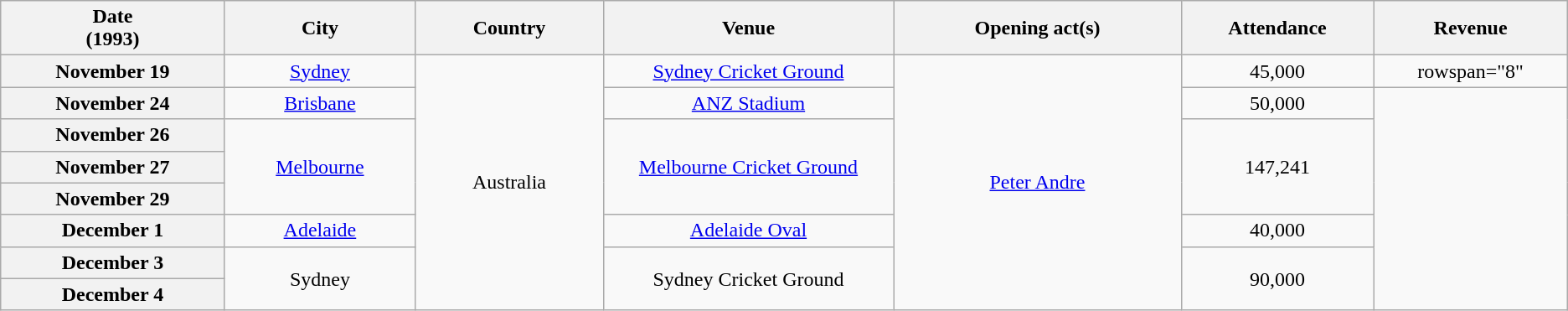<table class="wikitable plainrowheaders" style="text-align:center;">
<tr>
<th scope="col" style="width:12em;">Date<br>(1993)</th>
<th scope="col" style="width:10em;">City</th>
<th scope="col" style="width:10em;">Country</th>
<th scope="col" style="width:16em;">Venue</th>
<th scope="col" style="width:16em;">Opening act(s)</th>
<th scope="col" style="width:10em;">Attendance</th>
<th scope="col" style="width:10em;">Revenue</th>
</tr>
<tr>
<th scope="row" style="text-align:center;">November 19</th>
<td><a href='#'>Sydney</a></td>
<td rowspan="8">Australia</td>
<td><a href='#'>Sydney Cricket Ground</a></td>
<td rowspan="8"><a href='#'>Peter Andre</a></td>
<td>45,000</td>
<td>rowspan="8" </td>
</tr>
<tr>
<th scope="row" style="text-align:center;">November 24</th>
<td><a href='#'>Brisbane</a></td>
<td><a href='#'>ANZ Stadium</a></td>
<td>50,000</td>
</tr>
<tr>
<th scope="row" style="text-align:center;">November 26</th>
<td rowspan="3"><a href='#'>Melbourne</a></td>
<td rowspan="3"><a href='#'>Melbourne Cricket Ground</a></td>
<td rowspan="3">147,241</td>
</tr>
<tr>
<th scope="row" style="text-align:center;">November 27</th>
</tr>
<tr>
<th scope="row" style="text-align:center;">November 29</th>
</tr>
<tr>
<th scope="row" style="text-align:center;">December 1</th>
<td><a href='#'>Adelaide</a></td>
<td><a href='#'>Adelaide Oval</a></td>
<td>40,000</td>
</tr>
<tr>
<th scope="row" style="text-align:center;">December 3</th>
<td rowspan="2">Sydney</td>
<td rowspan="2">Sydney Cricket Ground</td>
<td rowspan="2">90,000</td>
</tr>
<tr>
<th scope="row" style="text-align:center;">December 4</th>
</tr>
</table>
